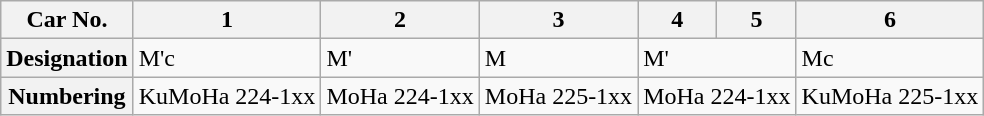<table class="wikitable">
<tr>
<th>Car No.</th>
<th>1</th>
<th>2</th>
<th>3</th>
<th>4</th>
<th>5</th>
<th>6</th>
</tr>
<tr>
<th>Designation</th>
<td>M'c</td>
<td>M'</td>
<td>M</td>
<td colspan="2">M'</td>
<td>Mc</td>
</tr>
<tr>
<th>Numbering</th>
<td>KuMoHa 224-1xx</td>
<td>MoHa 224-1xx</td>
<td>MoHa 225-1xx</td>
<td colspan="2">MoHa 224-1xx</td>
<td>KuMoHa 225-1xx</td>
</tr>
</table>
